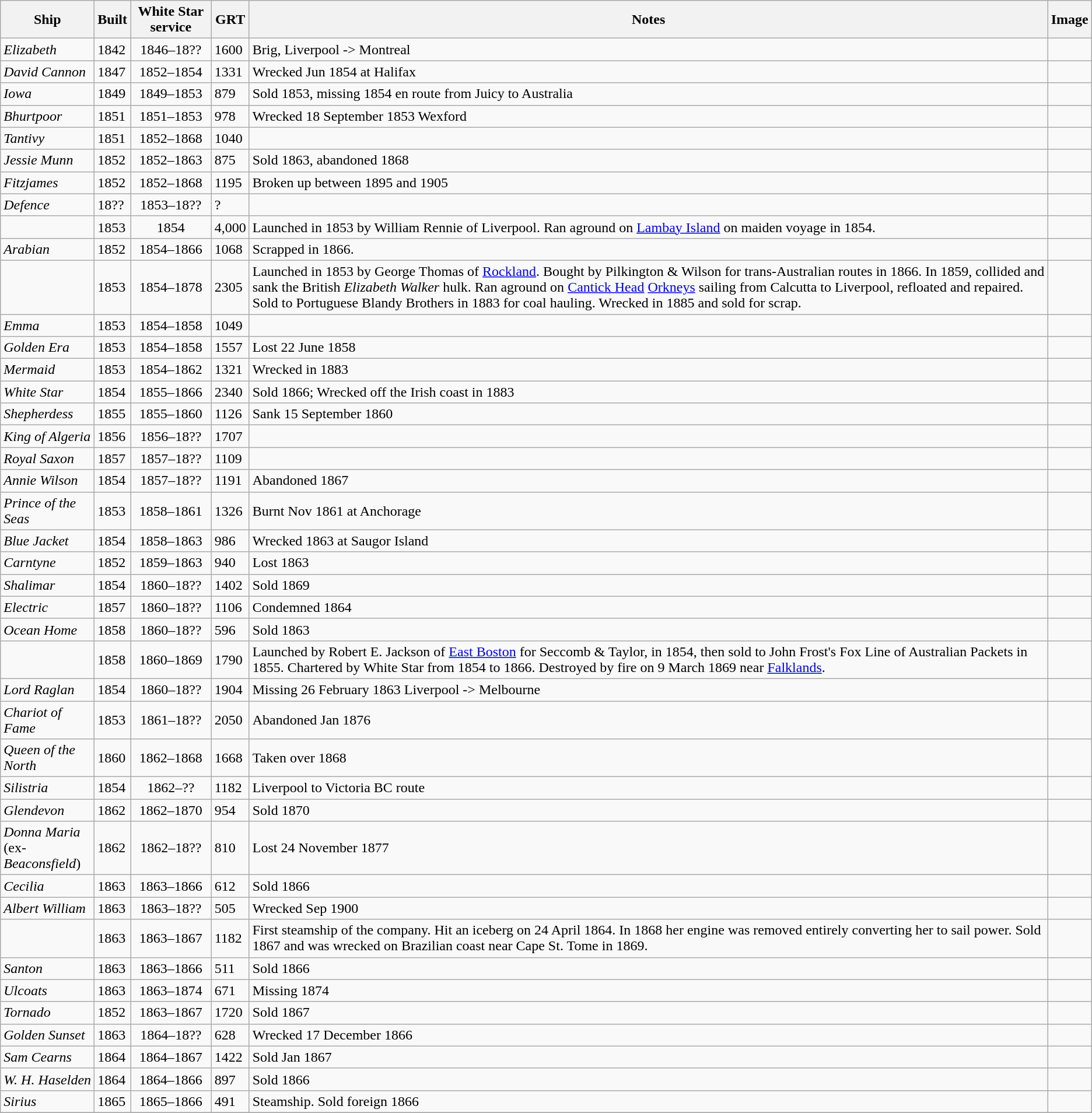<table class="wikitable sortable">
<tr>
<th width=100pt>Ship</th>
<th>Built</th>
<th width=85p>White Star service</th>
<th>GRT</th>
<th>Notes</th>
<th>Image</th>
</tr>
<tr>
<td><em>Elizabeth</em></td>
<td>1842</td>
<td align="center">1846–18??</td>
<td>1600</td>
<td>Brig, Liverpool -> Montreal</td>
<td></td>
</tr>
<tr>
<td><em>David Cannon</em></td>
<td>1847</td>
<td align="center">1852–1854</td>
<td>1331</td>
<td>Wrecked Jun 1854 at Halifax</td>
<td></td>
</tr>
<tr>
<td><em>Iowa</em></td>
<td>1849</td>
<td align="center">1849–1853</td>
<td>879</td>
<td>Sold 1853, missing 1854 en route from Juicy to Australia</td>
<td></td>
</tr>
<tr>
<td><em>Bhurtpoor</em></td>
<td>1851</td>
<td align="center">1851–1853</td>
<td>978</td>
<td>Wrecked 18 September 1853 Wexford</td>
<td></td>
</tr>
<tr>
<td><em>Tantivy</em></td>
<td>1851</td>
<td align="center">1852–1868</td>
<td>1040</td>
<td></td>
<td></td>
</tr>
<tr>
<td><em>Jessie Munn</em></td>
<td>1852</td>
<td align="center">1852–1863</td>
<td>875</td>
<td>Sold 1863, abandoned 1868</td>
<td></td>
</tr>
<tr>
<td><em>Fitzjames</em></td>
<td>1852</td>
<td align="center">1852–1868</td>
<td>1195</td>
<td>Broken up between 1895 and 1905</td>
<td></td>
</tr>
<tr>
<td><em>Defence</em></td>
<td>18??</td>
<td align="center">1853–18??</td>
<td>?</td>
<td></td>
<td></td>
</tr>
<tr>
<td></td>
<td>1853</td>
<td align="center">1854</td>
<td>4,000</td>
<td>Launched in 1853 by William Rennie of Liverpool. Ran aground on <a href='#'>Lambay Island</a> on maiden voyage in 1854.</td>
<td></td>
</tr>
<tr>
<td><em>Arabian</em></td>
<td>1852</td>
<td align="center">1854–1866</td>
<td>1068</td>
<td>Scrapped in 1866.</td>
<td></td>
</tr>
<tr>
<td></td>
<td>1853</td>
<td align="center">1854–1878</td>
<td>2305</td>
<td>Launched in 1853 by George Thomas of <a href='#'>Rockland</a>. Bought by Pilkington & Wilson for trans-Australian routes in 1866. In 1859, collided and sank the British <em>Elizabeth Walker</em> hulk. Ran aground on <a href='#'>Cantick Head</a> <a href='#'>Orkneys</a> sailing from Calcutta to Liverpool, refloated and repaired. Sold to Portuguese Blandy Brothers in 1883 for coal hauling. Wrecked in 1885 and sold for scrap.</td>
<td></td>
</tr>
<tr>
<td><em>Emma</em></td>
<td>1853</td>
<td align="center">1854–1858</td>
<td>1049</td>
<td></td>
<td></td>
</tr>
<tr>
<td><em>Golden Era</em></td>
<td>1853</td>
<td align="center">1854–1858</td>
<td>1557</td>
<td>Lost 22 June 1858</td>
<td></td>
</tr>
<tr>
<td><em>Mermaid</em></td>
<td>1853</td>
<td align="center">1854–1862</td>
<td>1321</td>
<td>Wrecked in 1883</td>
<td></td>
</tr>
<tr>
<td><em>White Star</em></td>
<td>1854</td>
<td align="center">1855–1866</td>
<td>2340</td>
<td>Sold 1866; Wrecked off the Irish coast in 1883 </td>
<td></td>
</tr>
<tr>
<td><em>Shepherdess</em></td>
<td>1855</td>
<td align="center">1855–1860</td>
<td>1126</td>
<td>Sank 15 September 1860</td>
<td></td>
</tr>
<tr>
<td><em>King of Algeria</em></td>
<td>1856</td>
<td align="center">1856–18??</td>
<td>1707</td>
<td></td>
<td></td>
</tr>
<tr>
<td><em>Royal Saxon</em></td>
<td>1857</td>
<td align="center">1857–18??</td>
<td>1109</td>
<td></td>
<td></td>
</tr>
<tr>
<td><em>Annie Wilson</em></td>
<td>1854</td>
<td align="center">1857–18??</td>
<td>1191</td>
<td>Abandoned 1867</td>
<td></td>
</tr>
<tr>
<td><em>Prince of the Seas</em></td>
<td>1853</td>
<td align="center">1858–1861</td>
<td>1326</td>
<td>Burnt Nov 1861 at Anchorage</td>
<td></td>
</tr>
<tr>
<td><em>Blue Jacket</em></td>
<td>1854</td>
<td align="center">1858–1863</td>
<td>986</td>
<td>Wrecked 1863 at Saugor Island</td>
<td></td>
</tr>
<tr>
<td><em>Carntyne</em></td>
<td>1852</td>
<td align="center">1859–1863</td>
<td>940</td>
<td>Lost 1863</td>
<td></td>
</tr>
<tr>
<td><em>Shalimar</em></td>
<td>1854</td>
<td align="center">1860–18??</td>
<td>1402</td>
<td>Sold 1869</td>
<td></td>
</tr>
<tr>
<td><em>Electric</em></td>
<td>1857</td>
<td align="center">1860–18??</td>
<td>1106</td>
<td>Condemned 1864</td>
<td></td>
</tr>
<tr>
<td><em>Ocean Home</em></td>
<td>1858</td>
<td align="center">1860–18??</td>
<td>596</td>
<td>Sold 1863</td>
<td></td>
</tr>
<tr>
<td></td>
<td>1858</td>
<td align="center">1860–1869</td>
<td>1790</td>
<td>Launched by Robert E. Jackson of <a href='#'>East Boston</a> for Seccomb & Taylor, in 1854, then sold to John Frost's Fox Line of Australian Packets in 1855. Chartered by White Star from 1854 to 1866. Destroyed by fire on 9 March 1869 near <a href='#'>Falklands</a>.</td>
<td><br></td>
</tr>
<tr>
<td><em>Lord Raglan</em></td>
<td>1854</td>
<td align="center">1860–18??</td>
<td>1904</td>
<td>Missing 26 February 1863 Liverpool -> Melbourne</td>
<td></td>
</tr>
<tr>
<td><em>Chariot of Fame</em></td>
<td>1853</td>
<td align="center">1861–18??</td>
<td>2050</td>
<td>Abandoned Jan 1876</td>
<td></td>
</tr>
<tr>
<td><em>Queen of the North</em></td>
<td>1860</td>
<td align="center">1862–1868</td>
<td>1668</td>
<td>Taken over 1868</td>
<td></td>
</tr>
<tr>
<td><em>Silistria</em></td>
<td>1854</td>
<td align="center">1862–??</td>
<td>1182</td>
<td>Liverpool to Victoria BC route</td>
<td></td>
</tr>
<tr>
<td><em>Glendevon</em></td>
<td>1862</td>
<td align="center">1862–1870</td>
<td>954</td>
<td>Sold 1870</td>
<td></td>
</tr>
<tr>
<td><em>Donna Maria</em> (ex-<em>Beaconsfield</em>)</td>
<td>1862</td>
<td align="center">1862–18??</td>
<td>810</td>
<td>Lost 24 November 1877</td>
<td></td>
</tr>
<tr>
<td><em>Cecilia</em></td>
<td>1863</td>
<td align="center">1863–1866</td>
<td>612</td>
<td>Sold 1866</td>
<td></td>
</tr>
<tr>
<td><em>Albert William</em></td>
<td>1863</td>
<td align="center">1863–18??</td>
<td>505</td>
<td>Wrecked Sep 1900</td>
<td></td>
</tr>
<tr>
<td></td>
<td>1863</td>
<td align="center">1863–1867</td>
<td>1182</td>
<td>First steamship of the company. Hit an iceberg on 24 April 1864. In 1868 her engine was removed entirely converting her to sail power. Sold 1867 and was wrecked on Brazilian coast near Cape St. Tome in 1869.</td>
<td></td>
</tr>
<tr>
<td><em>Santon</em></td>
<td>1863</td>
<td align="center">1863–1866</td>
<td>511</td>
<td>Sold 1866</td>
<td></td>
</tr>
<tr>
<td><em>Ulcoats</em></td>
<td>1863</td>
<td align="center">1863–1874</td>
<td>671</td>
<td>Missing 1874</td>
<td></td>
</tr>
<tr>
<td><em>Tornado</em></td>
<td>1852</td>
<td align="center">1863–1867</td>
<td>1720</td>
<td>Sold 1867</td>
<td></td>
</tr>
<tr>
<td><em>Golden Sunset</em></td>
<td>1863</td>
<td align="center">1864–18??</td>
<td>628</td>
<td>Wrecked 17 December 1866</td>
<td></td>
</tr>
<tr>
<td><em>Sam Cearns</em></td>
<td>1864</td>
<td align="center">1864–1867</td>
<td>1422</td>
<td>Sold Jan 1867</td>
<td></td>
</tr>
<tr>
<td><em>W. H. Haselden</em></td>
<td>1864</td>
<td align="center">1864–1866</td>
<td>897</td>
<td>Sold 1866</td>
<td></td>
</tr>
<tr>
<td><em>Sirius</em></td>
<td>1865</td>
<td align="center">1865–1866</td>
<td>491</td>
<td>Steamship. Sold foreign 1866</td>
<td></td>
</tr>
<tr>
</tr>
</table>
